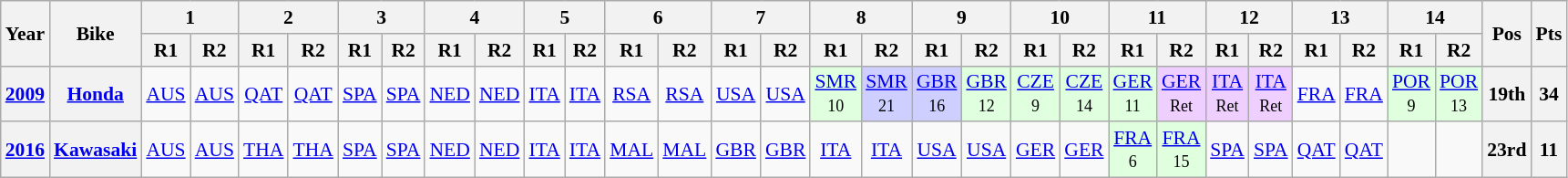<table class="wikitable" style="text-align:center; font-size:90%">
<tr>
<th valign="middle" rowspan=2>Year</th>
<th valign="middle" rowspan=2>Bike</th>
<th colspan=2>1</th>
<th colspan=2>2</th>
<th colspan=2>3</th>
<th colspan=2>4</th>
<th colspan=2>5</th>
<th colspan=2>6</th>
<th colspan=2>7</th>
<th colspan=2>8</th>
<th colspan=2>9</th>
<th colspan=2>10</th>
<th colspan=2>11</th>
<th colspan=2>12</th>
<th colspan=2>13</th>
<th colspan=2>14</th>
<th rowspan=2>Pos</th>
<th rowspan=2>Pts</th>
</tr>
<tr>
<th>R1</th>
<th>R2</th>
<th>R1</th>
<th>R2</th>
<th>R1</th>
<th>R2</th>
<th>R1</th>
<th>R2</th>
<th>R1</th>
<th>R2</th>
<th>R1</th>
<th>R2</th>
<th>R1</th>
<th>R2</th>
<th>R1</th>
<th>R2</th>
<th>R1</th>
<th>R2</th>
<th>R1</th>
<th>R2</th>
<th>R1</th>
<th>R2</th>
<th>R1</th>
<th>R2</th>
<th>R1</th>
<th>R2</th>
<th>R1</th>
<th>R2</th>
</tr>
<tr>
<th><a href='#'>2009</a></th>
<th><a href='#'>Honda</a></th>
<td><a href='#'>AUS</a></td>
<td><a href='#'>AUS</a></td>
<td><a href='#'>QAT</a></td>
<td><a href='#'>QAT</a></td>
<td><a href='#'>SPA</a></td>
<td><a href='#'>SPA</a></td>
<td><a href='#'>NED</a></td>
<td><a href='#'>NED</a></td>
<td><a href='#'>ITA</a></td>
<td><a href='#'>ITA</a></td>
<td><a href='#'>RSA</a></td>
<td><a href='#'>RSA</a></td>
<td><a href='#'>USA</a></td>
<td><a href='#'>USA</a></td>
<td style="background:#DFFFDF;"><a href='#'>SMR</a><br><small>10</small></td>
<td style="background:#CFCFFF;"><a href='#'>SMR</a><br><small>21</small></td>
<td style="background:#CFCFFF;"><a href='#'>GBR</a><br><small>16</small></td>
<td style="background:#DFFFDF;"><a href='#'>GBR</a><br><small>12</small></td>
<td style="background:#DFFFDF;"><a href='#'>CZE</a><br><small>9</small></td>
<td style="background:#DFFFDF;"><a href='#'>CZE</a><br><small>14</small></td>
<td style="background:#DFFFDF;"><a href='#'>GER</a><br><small>11</small></td>
<td style="background:#EFCFFF;"><a href='#'>GER</a><br><small>Ret</small></td>
<td style="background:#EFCFFF;"><a href='#'>ITA</a><br><small>Ret</small></td>
<td style="background:#EFCFFF;"><a href='#'>ITA</a><br><small>Ret</small></td>
<td><a href='#'>FRA</a></td>
<td><a href='#'>FRA</a></td>
<td style="background:#DFFFDF;"><a href='#'>POR</a><br><small>9</small></td>
<td style="background:#DFFFDF;"><a href='#'>POR</a><br><small>13</small></td>
<th>19th</th>
<th>34</th>
</tr>
<tr>
<th><a href='#'>2016</a></th>
<th><a href='#'>Kawasaki</a></th>
<td><a href='#'>AUS</a></td>
<td><a href='#'>AUS</a></td>
<td><a href='#'>THA</a></td>
<td><a href='#'>THA</a></td>
<td><a href='#'>SPA</a></td>
<td><a href='#'>SPA</a></td>
<td><a href='#'>NED</a></td>
<td><a href='#'>NED</a></td>
<td><a href='#'>ITA</a></td>
<td><a href='#'>ITA</a></td>
<td><a href='#'>MAL</a></td>
<td><a href='#'>MAL</a></td>
<td><a href='#'>GBR</a></td>
<td><a href='#'>GBR</a></td>
<td><a href='#'>ITA</a></td>
<td><a href='#'>ITA</a></td>
<td><a href='#'>USA</a></td>
<td><a href='#'>USA</a></td>
<td><a href='#'>GER</a></td>
<td><a href='#'>GER</a></td>
<td style="background:#DFFFDF;"><a href='#'>FRA</a><br><small>6</small></td>
<td style="background:#DFFFDF;"><a href='#'>FRA</a><br><small>15</small></td>
<td><a href='#'>SPA</a></td>
<td><a href='#'>SPA</a></td>
<td><a href='#'>QAT</a></td>
<td><a href='#'>QAT</a></td>
<td></td>
<td></td>
<th>23rd</th>
<th>11</th>
</tr>
</table>
